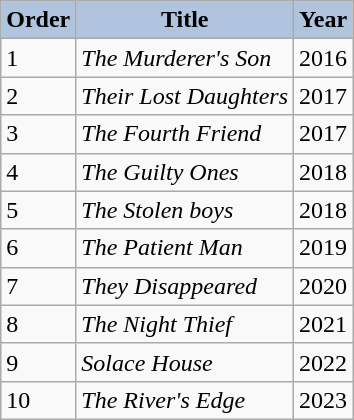<table class="wikitable sortable">
<tr style="text-align:center;">
<th style="background:#B0C4DE;" width="15px">Order</th>
<th style="background:#B0C4DE;">Title</th>
<th style="background:#B0C4DE;">Year</th>
</tr>
<tr>
<td>1</td>
<td><em>The Murderer's Son</em></td>
<td>2016</td>
</tr>
<tr>
<td>2</td>
<td><em>Their Lost Daughters</em></td>
<td>2017</td>
</tr>
<tr>
<td>3</td>
<td><em>The Fourth Friend</em></td>
<td>2017</td>
</tr>
<tr>
<td>4</td>
<td><em>The Guilty Ones</em></td>
<td>2018</td>
</tr>
<tr>
<td>5</td>
<td><em>The Stolen boys</em></td>
<td>2018</td>
</tr>
<tr>
<td>6</td>
<td><em>The Patient Man</em></td>
<td>2019</td>
</tr>
<tr>
<td>7</td>
<td><em>They Disappeared</em></td>
<td>2020</td>
</tr>
<tr>
<td>8</td>
<td><em>The Night Thief</em></td>
<td>2021</td>
</tr>
<tr>
<td>9</td>
<td><em>Solace House</em></td>
<td>2022</td>
</tr>
<tr>
<td>10</td>
<td><em>The River's Edge</em></td>
<td>2023</td>
</tr>
</table>
